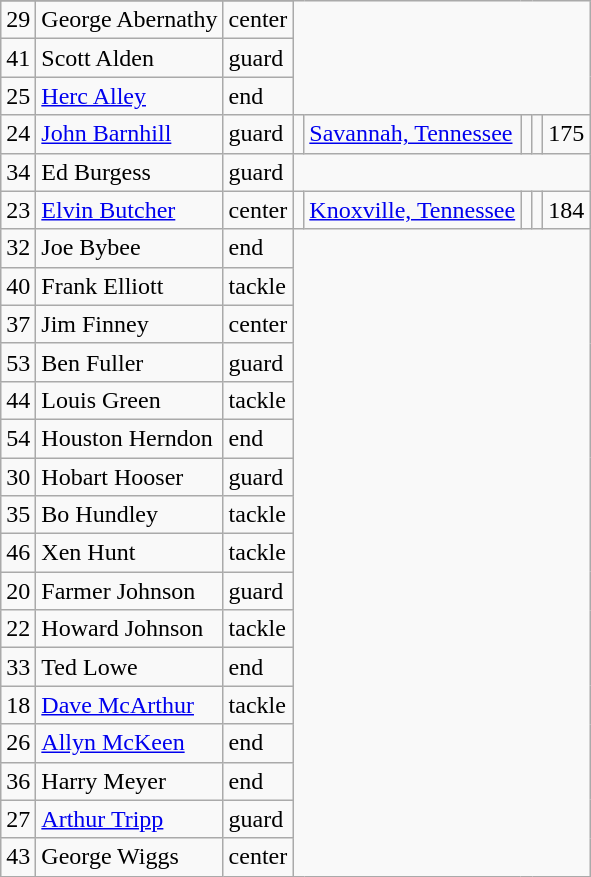<table class="wikitable">
<tr>
</tr>
<tr>
<td>29</td>
<td>George Abernathy</td>
<td>center</td>
</tr>
<tr>
<td>41</td>
<td>Scott Alden</td>
<td>guard</td>
</tr>
<tr>
<td>25</td>
<td><a href='#'>Herc Alley</a></td>
<td>end</td>
</tr>
<tr>
<td>24</td>
<td><a href='#'>John Barnhill</a></td>
<td>guard</td>
<td></td>
<td><a href='#'>Savannah, Tennessee</a></td>
<td></td>
<td></td>
<td>175</td>
</tr>
<tr>
<td>34</td>
<td>Ed Burgess</td>
<td>guard</td>
</tr>
<tr>
<td>23</td>
<td><a href='#'>Elvin Butcher</a></td>
<td>center</td>
<td></td>
<td><a href='#'>Knoxville, Tennessee</a></td>
<td></td>
<td></td>
<td>184</td>
</tr>
<tr>
<td>32</td>
<td>Joe Bybee</td>
<td>end</td>
</tr>
<tr>
<td>40</td>
<td>Frank Elliott</td>
<td>tackle</td>
</tr>
<tr>
<td>37</td>
<td>Jim Finney</td>
<td>center</td>
</tr>
<tr>
<td>53</td>
<td>Ben Fuller</td>
<td>guard</td>
</tr>
<tr>
<td>44</td>
<td>Louis Green</td>
<td>tackle</td>
</tr>
<tr>
<td>54</td>
<td>Houston Herndon</td>
<td>end</td>
</tr>
<tr>
<td>30</td>
<td>Hobart Hooser</td>
<td>guard</td>
</tr>
<tr>
<td>35</td>
<td>Bo Hundley</td>
<td>tackle</td>
</tr>
<tr>
<td>46</td>
<td>Xen Hunt</td>
<td>tackle</td>
</tr>
<tr>
<td>20</td>
<td>Farmer Johnson</td>
<td>guard</td>
</tr>
<tr>
<td>22</td>
<td>Howard Johnson</td>
<td>tackle</td>
</tr>
<tr>
<td>33</td>
<td>Ted Lowe</td>
<td>end</td>
</tr>
<tr>
<td>18</td>
<td><a href='#'>Dave McArthur</a></td>
<td>tackle</td>
</tr>
<tr>
<td>26</td>
<td><a href='#'>Allyn McKeen</a></td>
<td>end</td>
</tr>
<tr>
<td>36</td>
<td>Harry Meyer</td>
<td>end</td>
</tr>
<tr>
<td>27</td>
<td><a href='#'>Arthur Tripp</a></td>
<td>guard</td>
</tr>
<tr>
<td>43</td>
<td>George Wiggs</td>
<td>center</td>
</tr>
</table>
